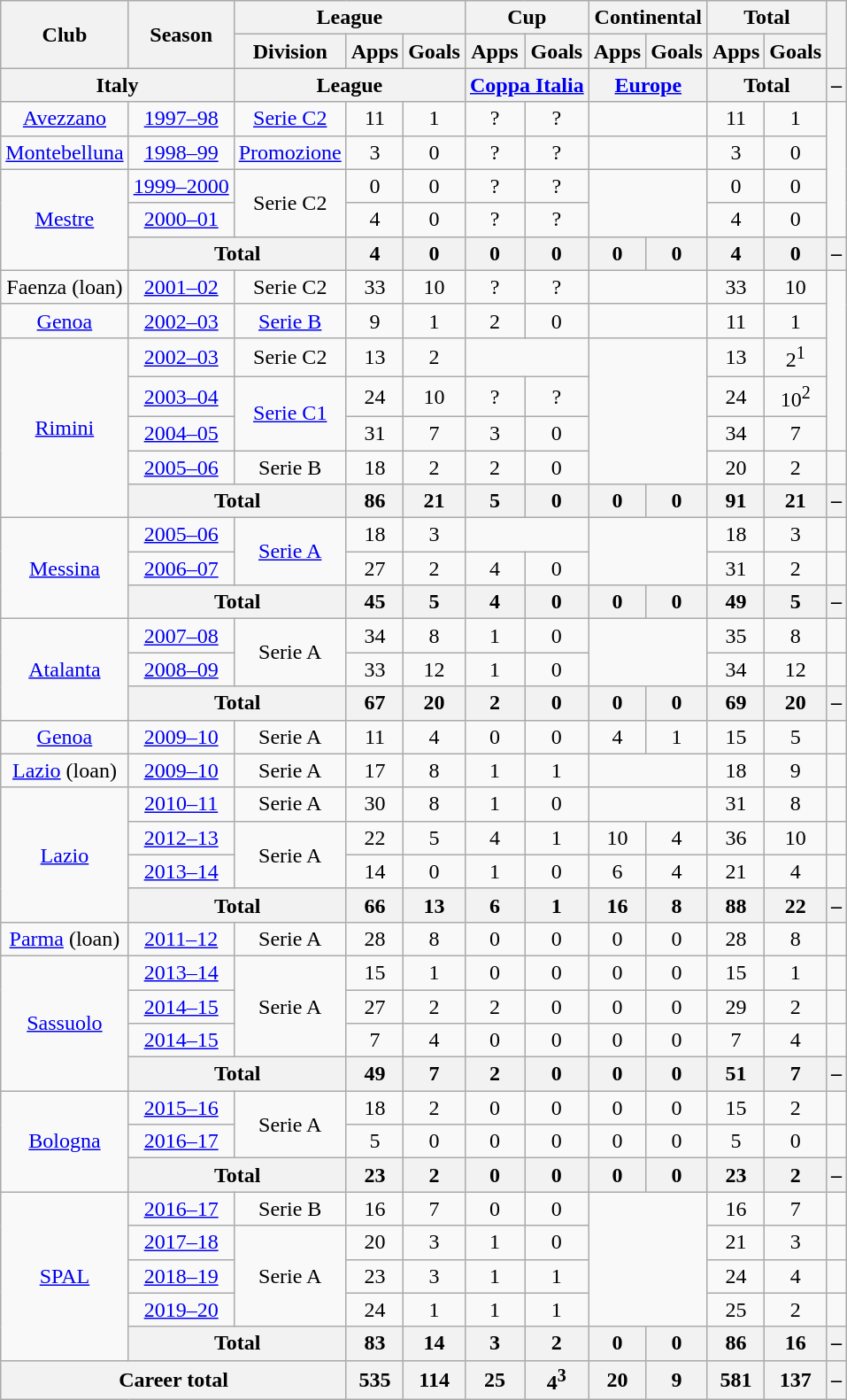<table class="wikitable" style="text-align:center">
<tr>
<th rowspan=2>Club</th>
<th rowspan=2>Season</th>
<th colspan=3>League</th>
<th colspan=2>Cup</th>
<th colspan=2>Continental</th>
<th colspan=2>Total</th>
<th rowspan=2></th>
</tr>
<tr>
<th>Division</th>
<th>Apps</th>
<th>Goals</th>
<th>Apps</th>
<th>Goals</th>
<th>Apps</th>
<th>Goals</th>
<th>Apps</th>
<th>Goals</th>
</tr>
<tr>
<th colspan=2>Italy</th>
<th colspan=3>League</th>
<th colspan=2><a href='#'>Coppa Italia</a></th>
<th colspan=2><a href='#'>Europe</a></th>
<th colspan=2>Total</th>
<th>–</th>
</tr>
<tr>
<td><a href='#'>Avezzano</a></td>
<td><a href='#'>1997–98</a></td>
<td><a href='#'>Serie C2</a></td>
<td>11</td>
<td>1</td>
<td>?</td>
<td>?</td>
<td colspan=2></td>
<td>11</td>
<td>1</td>
</tr>
<tr>
<td><a href='#'>Montebelluna</a></td>
<td><a href='#'>1998–99</a></td>
<td><a href='#'>Promozione</a></td>
<td>3</td>
<td>0</td>
<td>?</td>
<td>?</td>
<td colspan=2></td>
<td>3</td>
<td>0</td>
</tr>
<tr>
<td rowspan=3><a href='#'>Mestre</a></td>
<td><a href='#'>1999–2000</a></td>
<td rowspan=2>Serie C2</td>
<td>0</td>
<td>0</td>
<td>?</td>
<td>?</td>
<td rowspan=2 colspan=2></td>
<td>0</td>
<td>0</td>
</tr>
<tr>
<td><a href='#'>2000–01</a></td>
<td>4</td>
<td>0</td>
<td>?</td>
<td>?</td>
<td>4</td>
<td>0</td>
</tr>
<tr>
<th colspan=2>Total</th>
<th>4</th>
<th>0</th>
<th>0</th>
<th>0</th>
<th>0</th>
<th>0</th>
<th>4</th>
<th>0</th>
<th>–</th>
</tr>
<tr>
<td>Faenza (loan)</td>
<td><a href='#'>2001–02</a></td>
<td>Serie C2</td>
<td>33</td>
<td>10</td>
<td>?</td>
<td>?</td>
<td colspan=2></td>
<td>33</td>
<td>10</td>
</tr>
<tr>
<td><a href='#'>Genoa</a></td>
<td><a href='#'>2002–03</a></td>
<td><a href='#'>Serie B</a></td>
<td>9</td>
<td>1</td>
<td>2</td>
<td>0</td>
<td colspan=2></td>
<td>11</td>
<td>1</td>
</tr>
<tr>
<td rowspan=5><a href='#'>Rimini</a></td>
<td><a href='#'>2002–03</a></td>
<td>Serie C2</td>
<td>13</td>
<td>2</td>
<td colspan=2></td>
<td rowspan=4 colspan=2></td>
<td>13</td>
<td>2<sup>1</sup></td>
</tr>
<tr>
<td><a href='#'>2003–04</a></td>
<td rowspan=2><a href='#'>Serie C1</a></td>
<td>24</td>
<td>10</td>
<td>?</td>
<td>?</td>
<td>24</td>
<td>10<sup>2</sup></td>
</tr>
<tr>
<td><a href='#'>2004–05</a></td>
<td>31</td>
<td>7</td>
<td>3</td>
<td>0</td>
<td>34</td>
<td>7</td>
</tr>
<tr>
<td><a href='#'>2005–06</a></td>
<td>Serie B</td>
<td>18</td>
<td>2</td>
<td>2</td>
<td>0</td>
<td>20</td>
<td>2</td>
<td></td>
</tr>
<tr>
<th colspan=2>Total</th>
<th>86</th>
<th>21</th>
<th>5</th>
<th>0</th>
<th>0</th>
<th>0</th>
<th>91</th>
<th>21</th>
<th>–</th>
</tr>
<tr>
<td rowspan=3><a href='#'>Messina</a></td>
<td><a href='#'>2005–06</a></td>
<td rowspan=2><a href='#'>Serie A</a></td>
<td>18</td>
<td>3</td>
<td colspan=2></td>
<td rowspan=2 colspan=2></td>
<td>18</td>
<td>3</td>
<td></td>
</tr>
<tr>
<td><a href='#'>2006–07</a></td>
<td>27</td>
<td>2</td>
<td>4</td>
<td>0</td>
<td>31</td>
<td>2</td>
<td></td>
</tr>
<tr>
<th colspan=2>Total</th>
<th>45</th>
<th>5</th>
<th>4</th>
<th>0</th>
<th>0</th>
<th>0</th>
<th>49</th>
<th>5</th>
<th>–</th>
</tr>
<tr>
<td rowspan=3><a href='#'>Atalanta</a></td>
<td><a href='#'>2007–08</a></td>
<td rowspan=2>Serie A</td>
<td>34</td>
<td>8</td>
<td>1</td>
<td>0</td>
<td rowspan=2 colspan=2></td>
<td>35</td>
<td>8</td>
<td></td>
</tr>
<tr>
<td><a href='#'>2008–09</a></td>
<td>33</td>
<td>12</td>
<td>1</td>
<td>0</td>
<td>34</td>
<td>12</td>
<td></td>
</tr>
<tr>
<th colspan=2>Total</th>
<th>67</th>
<th>20</th>
<th>2</th>
<th>0</th>
<th>0</th>
<th>0</th>
<th>69</th>
<th>20</th>
<th>–</th>
</tr>
<tr>
<td><a href='#'>Genoa</a></td>
<td><a href='#'>2009–10</a></td>
<td>Serie A</td>
<td>11</td>
<td>4</td>
<td>0</td>
<td>0</td>
<td>4</td>
<td>1</td>
<td>15</td>
<td>5</td>
<td></td>
</tr>
<tr>
<td><a href='#'>Lazio</a> (loan)</td>
<td><a href='#'>2009–10</a></td>
<td>Serie A</td>
<td>17</td>
<td>8</td>
<td>1</td>
<td>1</td>
<td colspan=2></td>
<td>18</td>
<td>9</td>
<td></td>
</tr>
<tr>
<td rowspan=4><a href='#'>Lazio</a></td>
<td><a href='#'>2010–11</a></td>
<td>Serie A</td>
<td>30</td>
<td>8</td>
<td>1</td>
<td>0</td>
<td colspan=2></td>
<td>31</td>
<td>8</td>
<td></td>
</tr>
<tr>
<td><a href='#'>2012–13</a></td>
<td rowspan=2>Serie A</td>
<td>22</td>
<td>5</td>
<td>4</td>
<td>1</td>
<td>10</td>
<td>4</td>
<td>36</td>
<td>10</td>
<td></td>
</tr>
<tr>
<td><a href='#'>2013–14</a></td>
<td>14</td>
<td>0</td>
<td>1</td>
<td>0</td>
<td>6</td>
<td>4</td>
<td>21</td>
<td>4</td>
<td></td>
</tr>
<tr>
<th colspan=2>Total</th>
<th>66</th>
<th>13</th>
<th>6</th>
<th>1</th>
<th>16</th>
<th>8</th>
<th>88</th>
<th>22</th>
<th>–</th>
</tr>
<tr>
<td><a href='#'>Parma</a> (loan)</td>
<td><a href='#'>2011–12</a></td>
<td>Serie A</td>
<td>28</td>
<td>8</td>
<td>0</td>
<td>0</td>
<td>0</td>
<td>0</td>
<td>28</td>
<td>8</td>
<td></td>
</tr>
<tr>
<td rowspan=4><a href='#'>Sassuolo</a></td>
<td><a href='#'>2013–14</a></td>
<td rowspan=3>Serie A</td>
<td>15</td>
<td>1</td>
<td>0</td>
<td>0</td>
<td>0</td>
<td>0</td>
<td>15</td>
<td>1</td>
<td></td>
</tr>
<tr>
<td><a href='#'>2014–15</a></td>
<td>27</td>
<td>2</td>
<td>2</td>
<td>0</td>
<td>0</td>
<td>0</td>
<td>29</td>
<td>2</td>
<td></td>
</tr>
<tr>
<td><a href='#'>2014–15</a></td>
<td>7</td>
<td>4</td>
<td>0</td>
<td>0</td>
<td>0</td>
<td>0</td>
<td>7</td>
<td>4</td>
<td></td>
</tr>
<tr>
<th colspan=2>Total</th>
<th>49</th>
<th>7</th>
<th>2</th>
<th>0</th>
<th>0</th>
<th>0</th>
<th>51</th>
<th>7</th>
<th>–</th>
</tr>
<tr>
<td rowspan=3><a href='#'>Bologna</a></td>
<td><a href='#'>2015–16</a></td>
<td rowspan=2>Serie A</td>
<td>18</td>
<td>2</td>
<td>0</td>
<td>0</td>
<td>0</td>
<td>0</td>
<td>15</td>
<td>2</td>
<td></td>
</tr>
<tr>
<td><a href='#'>2016–17</a></td>
<td>5</td>
<td>0</td>
<td>0</td>
<td>0</td>
<td>0</td>
<td>0</td>
<td>5</td>
<td>0</td>
<td></td>
</tr>
<tr>
<th colspan=2>Total</th>
<th>23</th>
<th>2</th>
<th>0</th>
<th>0</th>
<th>0</th>
<th>0</th>
<th>23</th>
<th>2</th>
<th>–</th>
</tr>
<tr>
<td rowspan=5><a href='#'>SPAL</a></td>
<td><a href='#'>2016–17</a></td>
<td>Serie B</td>
<td>16</td>
<td>7</td>
<td>0</td>
<td>0</td>
<td rowspan=4 colspan=2></td>
<td>16</td>
<td>7</td>
<td></td>
</tr>
<tr>
<td><a href='#'>2017–18</a></td>
<td rowspan=3>Serie A</td>
<td>20</td>
<td>3</td>
<td>1</td>
<td>0</td>
<td>21</td>
<td>3</td>
<td></td>
</tr>
<tr>
<td><a href='#'>2018–19</a></td>
<td>23</td>
<td>3</td>
<td>1</td>
<td>1</td>
<td>24</td>
<td>4</td>
<td></td>
</tr>
<tr>
<td><a href='#'>2019–20</a></td>
<td>24</td>
<td>1</td>
<td>1</td>
<td>1</td>
<td>25</td>
<td>2</td>
<td></td>
</tr>
<tr>
<th colspan=2>Total</th>
<th>83</th>
<th>14</th>
<th>3</th>
<th>2</th>
<th>0</th>
<th>0</th>
<th>86</th>
<th>16</th>
<th>–</th>
</tr>
<tr>
<th colspan=3>Career total</th>
<th>535</th>
<th>114</th>
<th>25</th>
<th>4<sup>3</sup></th>
<th>20</th>
<th>9</th>
<th>581</th>
<th>137</th>
<th>–</th>
</tr>
</table>
